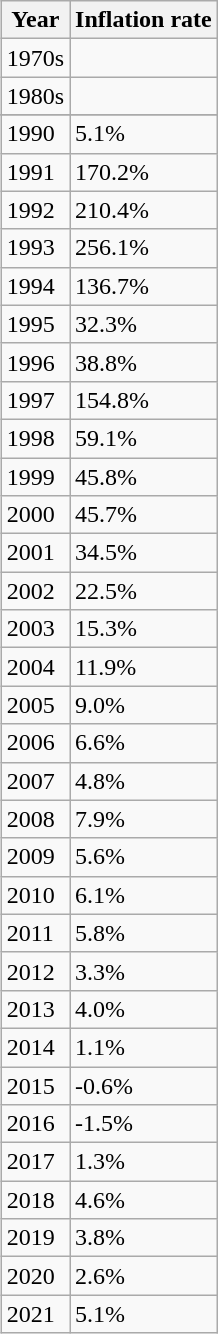<table class="wikitable" style="float:right">
<tr>
<th>Year</th>
<th>Inflation rate</th>
</tr>
<tr>
<td>1970s</td>
<td></td>
</tr>
<tr>
<td>1980s</td>
<td></td>
</tr>
<tr>
</tr>
<tr>
<td>1990</td>
<td>5.1%</td>
</tr>
<tr>
<td>1991</td>
<td>170.2%</td>
</tr>
<tr>
<td>1992</td>
<td>210.4%</td>
</tr>
<tr>
<td>1993</td>
<td>256.1%</td>
</tr>
<tr>
<td>1994</td>
<td>136.7%</td>
</tr>
<tr>
<td>1995</td>
<td>32.3%</td>
</tr>
<tr>
<td>1996</td>
<td>38.8%</td>
</tr>
<tr>
<td>1997</td>
<td>154.8%</td>
</tr>
<tr>
<td>1998</td>
<td>59.1%</td>
</tr>
<tr>
<td>1999</td>
<td>45.8%</td>
</tr>
<tr>
<td>2000</td>
<td>45.7%</td>
</tr>
<tr>
<td>2001</td>
<td>34.5%</td>
</tr>
<tr>
<td>2002</td>
<td>22.5%</td>
</tr>
<tr>
<td>2003</td>
<td>15.3%</td>
</tr>
<tr>
<td>2004</td>
<td>11.9%</td>
</tr>
<tr>
<td>2005</td>
<td>9.0%</td>
</tr>
<tr>
<td>2006</td>
<td>6.6%</td>
</tr>
<tr>
<td>2007</td>
<td>4.8%</td>
</tr>
<tr>
<td>2008</td>
<td>7.9%</td>
</tr>
<tr>
<td>2009</td>
<td>5.6%</td>
</tr>
<tr>
<td>2010</td>
<td>6.1%</td>
</tr>
<tr>
<td>2011</td>
<td>5.8%</td>
</tr>
<tr>
<td>2012</td>
<td>3.3%</td>
</tr>
<tr>
<td>2013</td>
<td>4.0%</td>
</tr>
<tr>
<td>2014</td>
<td>1.1%</td>
</tr>
<tr>
<td>2015</td>
<td>-0.6%</td>
</tr>
<tr>
<td>2016</td>
<td>-1.5%</td>
</tr>
<tr>
<td>2017</td>
<td>1.3%</td>
</tr>
<tr>
<td>2018</td>
<td>4.6%</td>
</tr>
<tr>
<td>2019</td>
<td>3.8%</td>
</tr>
<tr>
<td>2020</td>
<td>2.6%</td>
</tr>
<tr>
<td>2021</td>
<td>5.1%</td>
</tr>
</table>
